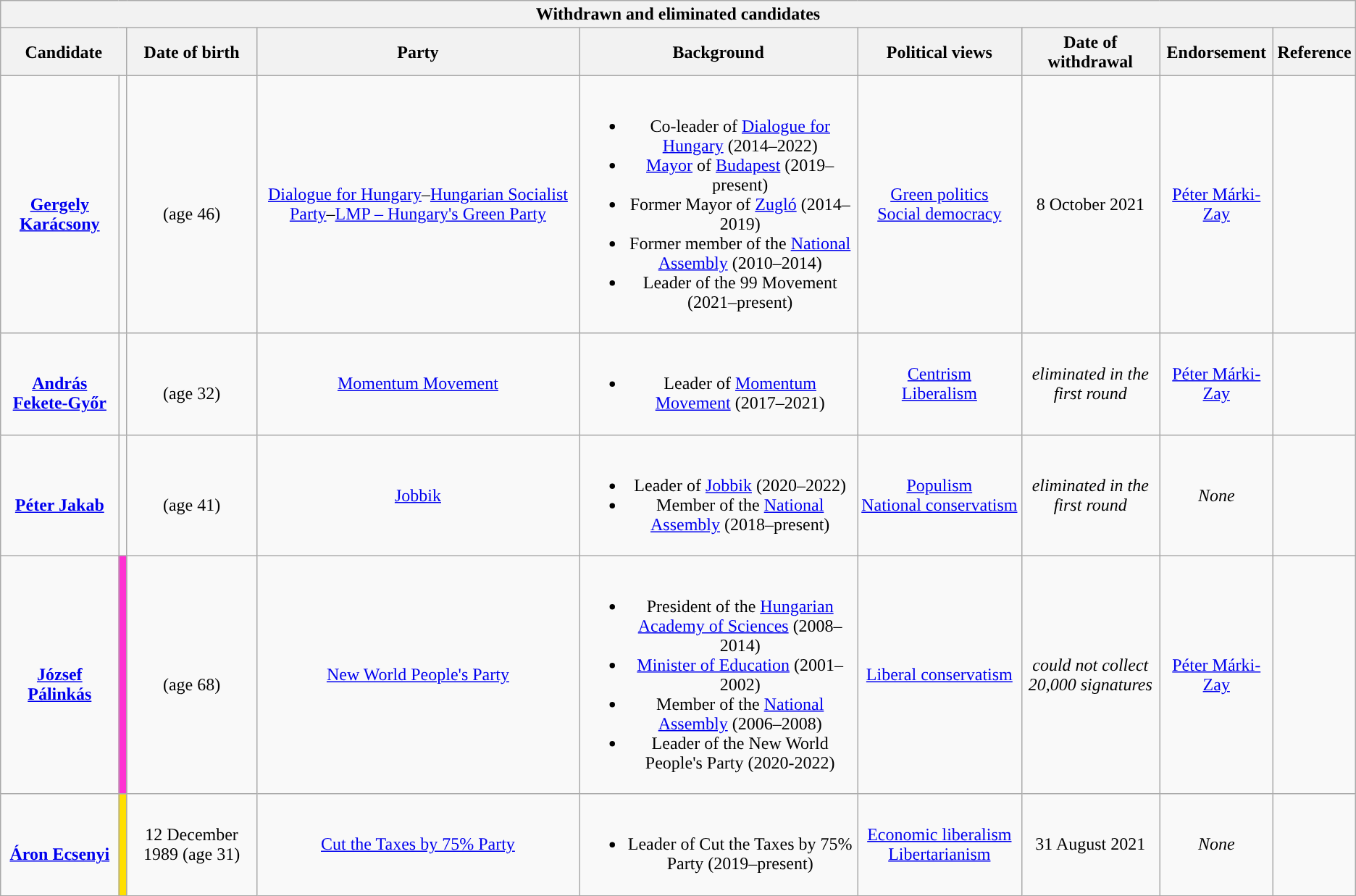<table class="wikitable sortable collapsible " style="text-align:center;">
<tr>
<th colspan="9">Withdrawn and eliminated candidates</th>
</tr>
<tr>
<th scope="col" colspan="2" style="width:20px;">Candidate</th>
<th>Date of birth</th>
<th>Party</th>
<th>Background</th>
<th>Political views</th>
<th>Date of withdrawal</th>
<th>Endorsement</th>
<th>Reference</th>
</tr>
<tr>
<td><br><strong><a href='#'>Gergely Karácsony</a></strong></td>
<td style="background:"></td>
<td><br>(age 46)</td>
<td><a href='#'>Dialogue for Hungary</a>–<a href='#'>Hungarian Socialist Party</a>–<a href='#'>LMP – Hungary's Green Party</a></td>
<td><br><ul><li>Co-leader of <a href='#'>Dialogue for Hungary</a> (2014–2022)</li><li><a href='#'>Mayor</a> of <a href='#'>Budapest</a> (2019–present)</li><li>Former Mayor of <a href='#'>Zugló</a> (2014–2019)</li><li>Former member of the <a href='#'>National Assembly</a> (2010–2014)</li><li>Leader of the 99 Movement (2021–present)</li></ul></td>
<td><a href='#'>Green politics</a><br><a href='#'>Social democracy</a></td>
<td>8 October 2021</td>
<td><a href='#'>Péter Márki-Zay</a></td>
<td></td>
</tr>
<tr>
<td><br><strong><a href='#'>András Fekete-Győr</a></strong></td>
<td style="background:"></td>
<td><br>(age 32)</td>
<td><a href='#'>Momentum Movement</a></td>
<td><br><ul><li>Leader of <a href='#'>Momentum Movement</a> (2017–2021)</li></ul></td>
<td><a href='#'>Centrism</a><br><a href='#'>Liberalism</a></td>
<td><em>eliminated in the first round</em></td>
<td><a href='#'>Péter Márki-Zay</a></td>
<td></td>
</tr>
<tr>
<td><br><strong><a href='#'>Péter Jakab</a></strong></td>
<td style="background:"></td>
<td><br>(age 41)</td>
<td><a href='#'>Jobbik</a></td>
<td><br><ul><li>Leader of <a href='#'>Jobbik</a> (2020–2022)</li><li>Member of the <a href='#'>National Assembly</a> (2018–present)</li></ul></td>
<td><a href='#'>Populism</a><br><a href='#'>National&nbsp;conservatism</a></td>
<td><em>eliminated in the first round</em></td>
<td><em>None</em></td>
<td></td>
</tr>
<tr>
<td><br><strong><a href='#'>József Pálinkás</a></strong></td>
<td style="background:#ff30d2"></td>
<td><br>(age 68)</td>
<td><a href='#'>New World People's Party</a></td>
<td><br><ul><li>President of the <a href='#'>Hungarian Academy of Sciences</a> (2008–2014)</li><li><a href='#'>Minister of Education</a> (2001–2002)</li><li>Member of the <a href='#'>National Assembly</a> (2006–2008)</li><li>Leader of the New World People's Party (2020-2022)</li></ul></td>
<td><a href='#'>Liberal&nbsp;conservatism</a></td>
<td><em>could not collect<br>20,000 signatures</em></td>
<td><a href='#'>Péter Márki-Zay</a></td>
<td></td>
</tr>
<tr>
<td><br><strong><a href='#'>Áron Ecsenyi</a></strong></td>
<td style ="background:#ffdf00"></td>
<td>12 December 1989 (age 31)</td>
<td><a href='#'>Cut the Taxes by 75% Party</a></td>
<td><br><ul><li>Leader of Cut the Taxes by 75% Party (2019–present)</li></ul></td>
<td><a href='#'>Economic liberalism</a><br><a href='#'>Libertarianism</a></td>
<td>31 August 2021</td>
<td><em>None</em></td>
<td></td>
</tr>
</table>
